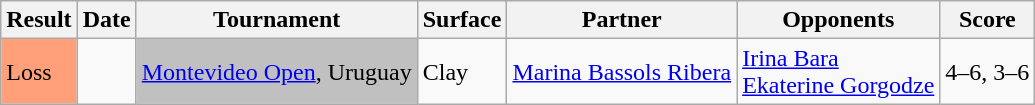<table class="sortable wikitable">
<tr>
<th>Result</th>
<th>Date</th>
<th>Tournament</th>
<th>Surface</th>
<th>Partner</th>
<th>Opponents</th>
<th class="unsortable">Score</th>
</tr>
<tr>
<td style="background:#ffa07a;">Loss</td>
<td><a href='#'></a></td>
<td bgcolor=silver><a href='#'>Montevideo Open</a>, Uruguay</td>
<td>Clay</td>
<td> <a href='#'>Marina Bassols Ribera</a></td>
<td> <a href='#'>Irina Bara</a> <br>  <a href='#'>Ekaterine Gorgodze</a></td>
<td>4–6, 3–6</td>
</tr>
</table>
